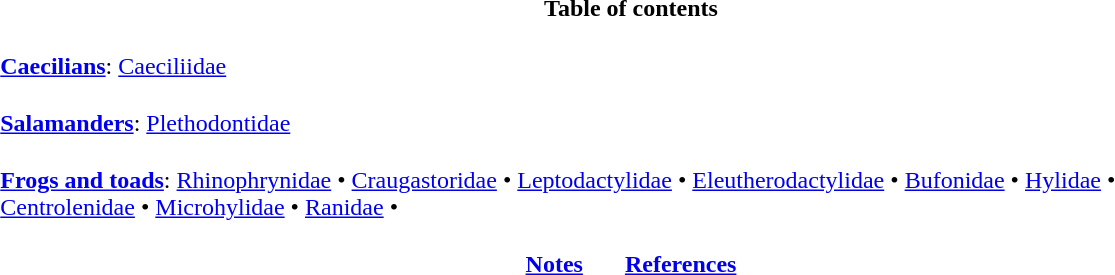<table class="toccolours" style="margin:0 auto; width:55em; clear:both;">
<tr>
<th>Table of contents</th>
</tr>
<tr>
<td style="padding:0 2% 0 2%; text-align:left;"><br><strong><a href='#'>Caecilians</a></strong>:
<a href='#'>Caeciliidae</a></td>
</tr>
<tr>
<td style="padding:0 2% 0 2%; text-align:left;"><br><strong><a href='#'>Salamanders</a></strong>:
<a href='#'>Plethodontidae</a></td>
</tr>
<tr>
<td style="padding:0 2% 0 2%; text-align:left;"><br><strong><a href='#'>Frogs and toads</a></strong>:
<a href='#'>Rhinophrynidae</a> •
<a href='#'>Craugastoridae</a> •
<a href='#'>Leptodactylidae</a> •
<a href='#'>Eleutherodactylidae</a> •
<a href='#'>Bufonidae</a> •
<a href='#'>Hylidae</a> •
<a href='#'>Centrolenidae</a> •
<a href='#'>Microhylidae</a> •
<a href='#'>Ranidae</a> •</td>
</tr>
<tr>
<td style="padding:0 2% 0 2%; text-align:center;"><br><strong><a href='#'>Notes</a></strong>       <strong><a href='#'>References</a></strong></td>
</tr>
</table>
